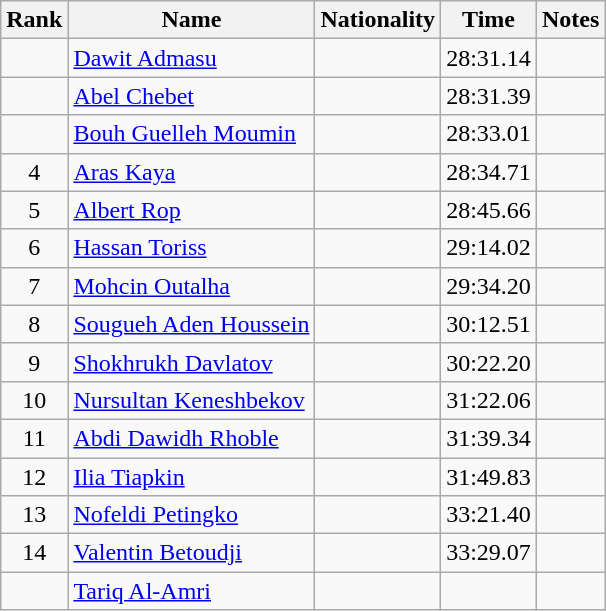<table class="wikitable sortable" style="text-align:center">
<tr>
<th>Rank</th>
<th>Name</th>
<th>Nationality</th>
<th>Time</th>
<th>Notes</th>
</tr>
<tr>
<td></td>
<td align=left><a href='#'>Dawit Admasu</a></td>
<td align=left></td>
<td>28:31.14</td>
<td></td>
</tr>
<tr>
<td></td>
<td align=left><a href='#'>Abel Chebet</a></td>
<td align=left></td>
<td>28:31.39</td>
<td></td>
</tr>
<tr>
<td></td>
<td align=left><a href='#'>Bouh Guelleh Moumin</a></td>
<td align=left></td>
<td>28:33.01</td>
<td></td>
</tr>
<tr>
<td>4</td>
<td align=left><a href='#'>Aras Kaya</a></td>
<td align=left></td>
<td>28:34.71</td>
<td></td>
</tr>
<tr>
<td>5</td>
<td align=left><a href='#'>Albert Rop</a></td>
<td align=left></td>
<td>28:45.66</td>
<td></td>
</tr>
<tr>
<td>6</td>
<td align=left><a href='#'>Hassan Toriss</a></td>
<td align=left></td>
<td>29:14.02</td>
<td></td>
</tr>
<tr>
<td>7</td>
<td align=left><a href='#'>Mohcin Outalha</a></td>
<td align=left></td>
<td>29:34.20</td>
<td></td>
</tr>
<tr>
<td>8</td>
<td align=left><a href='#'>Sougueh Aden Houssein</a></td>
<td align=left></td>
<td>30:12.51</td>
<td></td>
</tr>
<tr>
<td>9</td>
<td align=left><a href='#'>Shokhrukh Davlatov</a></td>
<td align=left></td>
<td>30:22.20</td>
<td></td>
</tr>
<tr>
<td>10</td>
<td align=left><a href='#'>Nursultan Keneshbekov</a></td>
<td align=left></td>
<td>31:22.06</td>
<td></td>
</tr>
<tr>
<td>11</td>
<td align=left><a href='#'>Abdi Dawidh Rhoble</a></td>
<td align=left></td>
<td>31:39.34</td>
<td></td>
</tr>
<tr>
<td>12</td>
<td align=left><a href='#'>Ilia Tiapkin</a></td>
<td align=left></td>
<td>31:49.83</td>
<td></td>
</tr>
<tr>
<td>13</td>
<td align=left><a href='#'>Nofeldi Petingko</a></td>
<td align=left></td>
<td>33:21.40</td>
<td></td>
</tr>
<tr>
<td>14</td>
<td align=left><a href='#'>Valentin Betoudji</a></td>
<td align=left></td>
<td>33:29.07</td>
<td></td>
</tr>
<tr>
<td></td>
<td align=left><a href='#'>Tariq Al-Amri</a></td>
<td align=left></td>
<td></td>
<td></td>
</tr>
</table>
